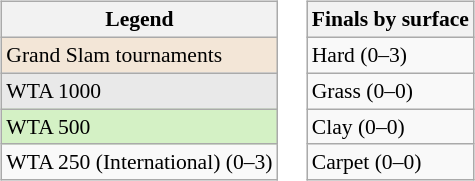<table>
<tr valign=top>
<td><br><table class="wikitable" style="font-size:90%;">
<tr>
<th>Legend</th>
</tr>
<tr>
<td bgcolor=#f3e6d7>Grand Slam tournaments</td>
</tr>
<tr>
<td bgcolor=e9e9e9>WTA 1000</td>
</tr>
<tr>
<td bgcolor=d4f1c5>WTA 500</td>
</tr>
<tr>
<td>WTA 250 (International) (0–3)</td>
</tr>
</table>
</td>
<td><br><table class="wikitable" style="font-size:90%;">
<tr>
<th>Finals by surface</th>
</tr>
<tr>
<td>Hard (0–3)</td>
</tr>
<tr>
<td>Grass (0–0)</td>
</tr>
<tr>
<td>Clay (0–0)</td>
</tr>
<tr>
<td>Carpet (0–0)</td>
</tr>
</table>
</td>
</tr>
</table>
